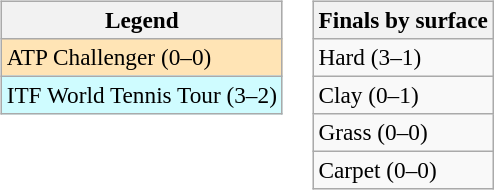<table>
<tr valign=top>
<td><br><table class=wikitable style=font-size:97%>
<tr>
<th>Legend</th>
</tr>
<tr bgcolor=moccasin>
<td>ATP Challenger (0–0)</td>
</tr>
<tr bgcolor=cffcff>
<td>ITF World Tennis Tour (3–2)</td>
</tr>
</table>
</td>
<td><br><table class=wikitable style=font-size:97%>
<tr>
<th>Finals by surface</th>
</tr>
<tr>
<td>Hard (3–1)</td>
</tr>
<tr>
<td>Clay (0–1)</td>
</tr>
<tr>
<td>Grass (0–0)</td>
</tr>
<tr>
<td>Carpet (0–0)</td>
</tr>
</table>
</td>
</tr>
</table>
